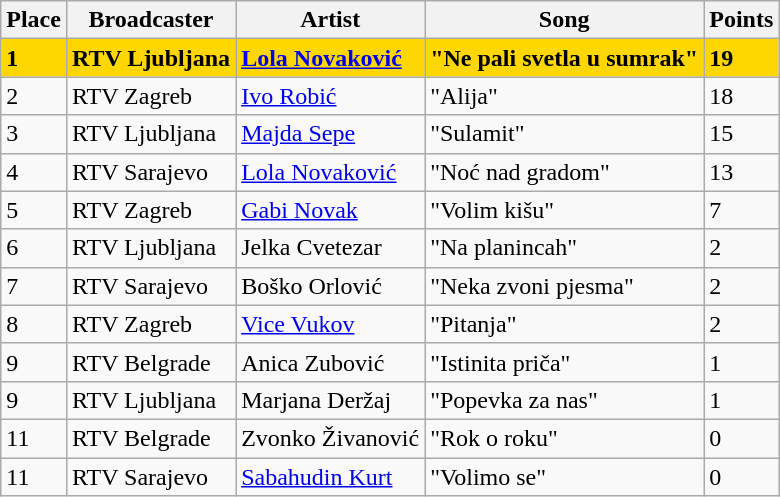<table class="sortable wikitable">
<tr>
<th>Place</th>
<th>Broadcaster</th>
<th>Artist</th>
<th>Song</th>
<th>Points</th>
</tr>
<tr bgcolor="#FFD700">
<td><strong>1</strong></td>
<td> <strong>RTV Ljubljana</strong></td>
<td><strong><a href='#'>Lola Novaković</a></strong></td>
<td><strong>"Ne pali svetla u sumrak"</strong></td>
<td><strong>19</strong></td>
</tr>
<tr>
<td>2</td>
<td> RTV Zagreb</td>
<td><a href='#'>Ivo Robić</a></td>
<td>"Alija"</td>
<td>18</td>
</tr>
<tr>
<td>3</td>
<td> RTV Ljubljana</td>
<td><a href='#'>Majda Sepe</a></td>
<td>"Sulamit"</td>
<td>15</td>
</tr>
<tr>
<td>4</td>
<td> RTV Sarajevo</td>
<td><a href='#'>Lola Novaković</a></td>
<td>"Noć nad gradom"</td>
<td>13</td>
</tr>
<tr>
<td>5</td>
<td> RTV Zagreb</td>
<td><a href='#'>Gabi Novak</a></td>
<td>"Volim kišu"</td>
<td>7</td>
</tr>
<tr>
<td>6</td>
<td> RTV Ljubljana</td>
<td>Jelka Cvetezar</td>
<td>"Na planincah"</td>
<td>2</td>
</tr>
<tr>
<td>7</td>
<td> RTV Sarajevo</td>
<td>Boško Orlović</td>
<td>"Neka zvoni pjesma"</td>
<td>2</td>
</tr>
<tr>
<td>8</td>
<td> RTV Zagreb</td>
<td><a href='#'>Vice Vukov</a></td>
<td>"Pitanja"</td>
<td>2</td>
</tr>
<tr>
<td>9</td>
<td> RTV Belgrade</td>
<td>Anica Zubović</td>
<td>"Istinita priča"</td>
<td>1</td>
</tr>
<tr>
<td>9</td>
<td> RTV Ljubljana</td>
<td>Marjana Deržaj</td>
<td>"Popevka za nas"</td>
<td>1</td>
</tr>
<tr>
<td>11</td>
<td> RTV Belgrade</td>
<td>Zvonko Živanović</td>
<td>"Rok o roku"</td>
<td>0</td>
</tr>
<tr>
<td>11</td>
<td> RTV Sarajevo</td>
<td><a href='#'>Sabahudin Kurt</a></td>
<td>"Volimo se"</td>
<td>0</td>
</tr>
</table>
